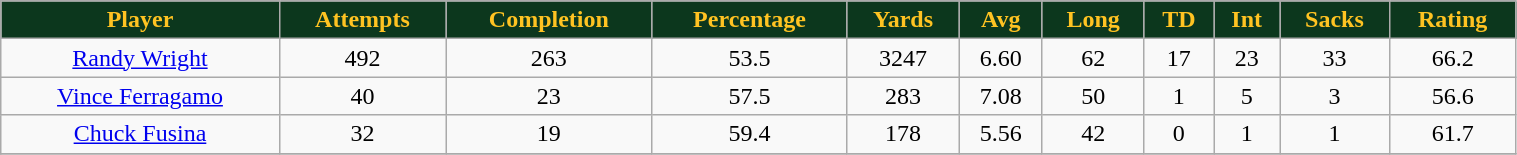<table class="wikitable" width="80%">
<tr align="center"  style="background:#0C371D;color:#ffc322;">
<td><strong>Player</strong></td>
<td><strong>Attempts</strong></td>
<td><strong>Completion</strong></td>
<td><strong>Percentage</strong></td>
<td><strong>Yards</strong></td>
<td><strong>Avg</strong></td>
<td><strong>Long</strong></td>
<td><strong>TD</strong></td>
<td><strong>Int</strong></td>
<td><strong>Sacks</strong></td>
<td><strong>Rating</strong></td>
</tr>
<tr align="center" bgcolor="">
<td><a href='#'>Randy Wright</a></td>
<td>492</td>
<td>263</td>
<td>53.5</td>
<td>3247</td>
<td>6.60</td>
<td>62</td>
<td>17</td>
<td>23</td>
<td>33</td>
<td>66.2</td>
</tr>
<tr align="center" bgcolor="">
<td><a href='#'>Vince Ferragamo</a></td>
<td>40</td>
<td>23</td>
<td>57.5</td>
<td>283</td>
<td>7.08</td>
<td>50</td>
<td>1</td>
<td>5</td>
<td>3</td>
<td>56.6</td>
</tr>
<tr align="center" bgcolor="">
<td><a href='#'>Chuck Fusina</a></td>
<td>32</td>
<td>19</td>
<td>59.4</td>
<td>178</td>
<td>5.56</td>
<td>42</td>
<td>0</td>
<td>1</td>
<td>1</td>
<td>61.7</td>
</tr>
<tr align="center" bgcolor="">
</tr>
</table>
